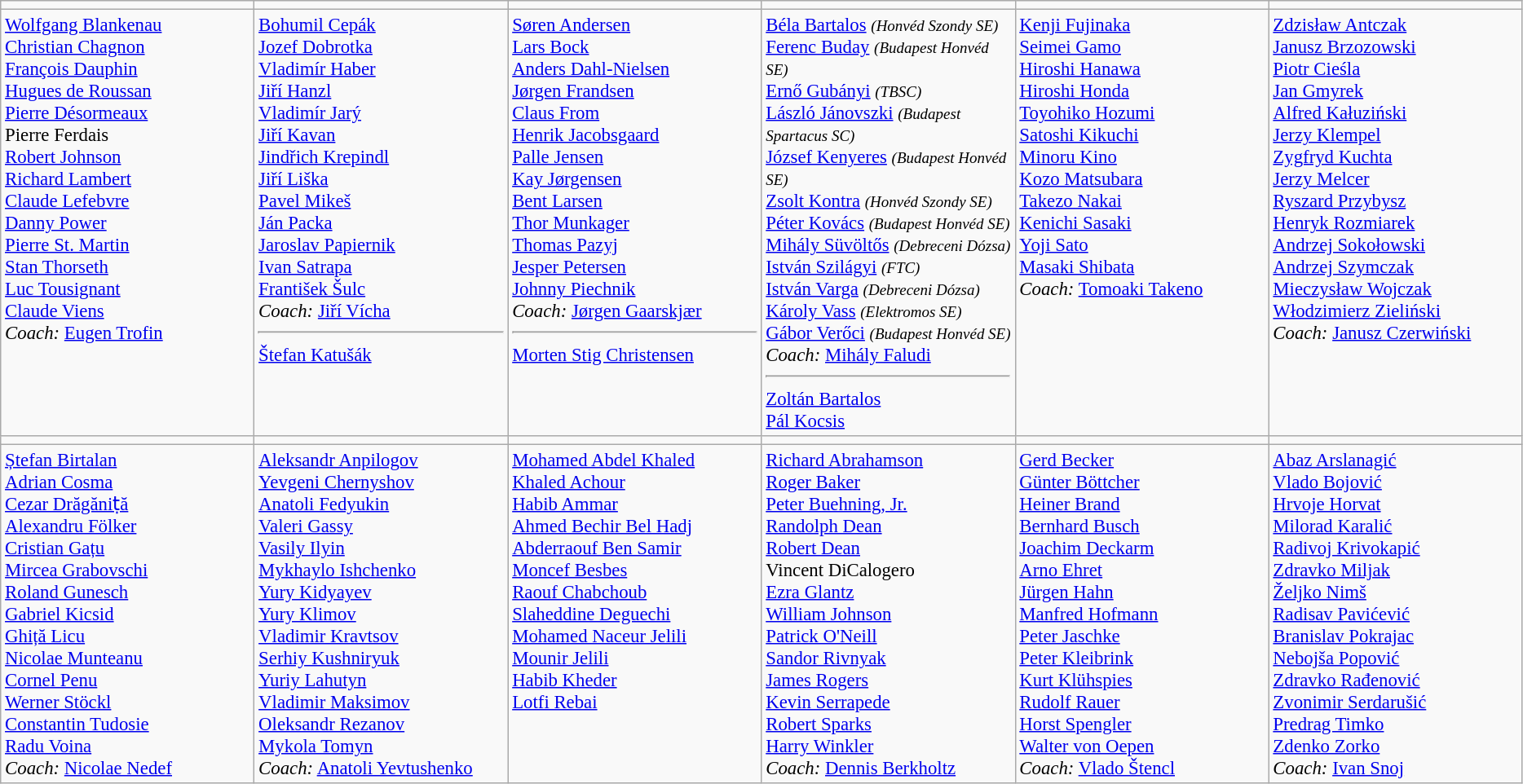<table class="wikitable">
<tr>
<td style="text-align:center; width:200px"></td>
<td style="text-align:center; width:200px"></td>
<td style="text-align:center; width:200px"></td>
<td style="text-align:center; width:200px"></td>
<td style="text-align:center; width:200px"></td>
<td style="text-align:center; width:200px"></td>
</tr>
<tr style="font-size:95%">
<td valign=top><a href='#'>Wolfgang Blankenau</a><br><a href='#'>Christian Chagnon</a><br><a href='#'>François Dauphin</a><br><a href='#'>Hugues de Roussan</a><br><a href='#'>Pierre Désormeaux</a><br>Pierre Ferdais<br><a href='#'>Robert Johnson</a><br><a href='#'>Richard Lambert</a><br><a href='#'>Claude Lefebvre</a><br><a href='#'>Danny Power</a><br><a href='#'>Pierre St. Martin</a><br><a href='#'>Stan Thorseth</a><br><a href='#'>Luc Tousignant</a><br><a href='#'>Claude Viens</a><br><em>Coach:</em> <a href='#'>Eugen Trofin</a></td>
<td valign=top><a href='#'>Bohumil Cepák</a><br><a href='#'>Jozef Dobrotka</a><br><a href='#'>Vladimír Haber</a><br><a href='#'>Jiří Hanzl</a><br><a href='#'>Vladimír Jarý</a><br><a href='#'>Jiří Kavan</a><br><a href='#'>Jindřich Krepindl</a><br><a href='#'>Jiří Liška</a><br><a href='#'>Pavel Mikeš</a><br><a href='#'>Ján Packa</a><br><a href='#'>Jaroslav Papiernik</a><br><a href='#'>Ivan Satrapa</a><br><a href='#'>František Šulc</a><br><em>Coach:</em> <a href='#'>Jiří Vícha</a><hr><a href='#'>Štefan Katušák</a></td>
<td valign=top><a href='#'>Søren Andersen</a><br><a href='#'>Lars Bock</a><br><a href='#'>Anders Dahl-Nielsen</a><br><a href='#'>Jørgen Frandsen</a><br><a href='#'>Claus From</a><br><a href='#'>Henrik Jacobsgaard</a><br><a href='#'>Palle Jensen</a><br><a href='#'>Kay Jørgensen</a><br><a href='#'>Bent Larsen</a><br><a href='#'>Thor Munkager</a><br><a href='#'>Thomas Pazyj</a><br><a href='#'>Jesper Petersen</a><br><a href='#'>Johnny Piechnik</a><br><em>Coach:</em> <a href='#'>Jørgen Gaarskjær</a><hr><a href='#'>Morten Stig Christensen</a></td>
<td valign=top><a href='#'>Béla Bartalos</a> <small><em>(Honvéd Szondy SE)</em></small><br><a href='#'>Ferenc Buday</a> <small><em>(Budapest Honvéd SE)</em></small><br><a href='#'>Ernő Gubányi</a> <small><em>(TBSC)</em></small><br><a href='#'>László Jánovszki</a> <small><em>(Budapest Spartacus SC)</em></small><br><a href='#'>József Kenyeres</a> <small><em>(Budapest Honvéd SE)</em></small><br><a href='#'>Zsolt Kontra</a> <small><em>(Honvéd Szondy SE)</em></small><br><a href='#'>Péter Kovács</a> <small><em>(Budapest Honvéd SE)</em></small><br><a href='#'>Mihály Süvöltős</a> <small><em>(Debreceni Dózsa)</em></small><br><a href='#'>István Szilágyi</a> <small><em>(FTC)</em></small><br><a href='#'>István Varga</a> <small><em>(Debreceni Dózsa)</em></small><br><a href='#'>Károly Vass</a> <small><em>(Elektromos SE)</em></small><br><a href='#'>Gábor Verőci</a> <small><em>(Budapest Honvéd SE)</em></small><br><em>Coach:</em> <a href='#'>Mihály Faludi</a><hr><a href='#'>Zoltán Bartalos</a><br><a href='#'>Pál Kocsis</a></td>
<td valign=top><a href='#'>Kenji Fujinaka</a><br><a href='#'>Seimei Gamo</a><br><a href='#'>Hiroshi Hanawa</a><br><a href='#'>Hiroshi Honda</a><br><a href='#'>Toyohiko Hozumi</a><br><a href='#'>Satoshi Kikuchi</a><br><a href='#'>Minoru Kino</a><br><a href='#'>Kozo Matsubara</a><br><a href='#'>Takezo Nakai</a><br><a href='#'>Kenichi Sasaki</a><br><a href='#'>Yoji Sato</a><br><a href='#'>Masaki Shibata</a><br><em>Coach:</em> <a href='#'>Tomoaki Takeno</a></td>
<td valign=top><a href='#'>Zdzisław Antczak</a><br><a href='#'>Janusz Brzozowski</a><br><a href='#'>Piotr Cieśla</a><br><a href='#'>Jan Gmyrek</a><br><a href='#'>Alfred Kałuziński</a><br><a href='#'>Jerzy Klempel</a><br><a href='#'>Zygfryd Kuchta</a><br><a href='#'>Jerzy Melcer</a><br><a href='#'>Ryszard Przybysz</a><br><a href='#'>Henryk Rozmiarek</a><br><a href='#'>Andrzej Sokołowski</a><br><a href='#'>Andrzej Szymczak</a><br><a href='#'>Mieczysław Wojczak</a><br><a href='#'>Włodzimierz Zieliński</a><br><em>Coach:</em> <a href='#'>Janusz Czerwiński</a></td>
</tr>
<tr>
<td style="text-align:center; width:200px"></td>
<td style="text-align:center; width:200px"></td>
<td style="text-align:center; width:200px"></td>
<td style="text-align:center; width:200px"></td>
<td style="text-align:center; width:200px"></td>
<td style="text-align:center; width:200px"></td>
</tr>
<tr style="font-size:95%">
<td valign=top><a href='#'>Ștefan Birtalan</a><br><a href='#'>Adrian Cosma</a><br><a href='#'>Cezar Drăgăniṭă</a><br><a href='#'>Alexandru Fölker</a><br><a href='#'>Cristian Gațu</a><br><a href='#'>Mircea Grabovschi</a><br><a href='#'>Roland Gunesch</a><br><a href='#'>Gabriel Kicsid</a><br><a href='#'>Ghiță Licu</a><br><a href='#'>Nicolae Munteanu</a><br><a href='#'>Cornel Penu</a><br><a href='#'>Werner Stöckl</a><br><a href='#'>Constantin Tudosie</a><br><a href='#'>Radu Voina</a><br><em>Coach:</em> <a href='#'>Nicolae Nedef</a></td>
<td valign=top><a href='#'>Aleksandr Anpilogov</a><br><a href='#'>Yevgeni Chernyshov</a><br><a href='#'>Anatoli Fedyukin</a><br><a href='#'>Valeri Gassy</a><br><a href='#'>Vasily Ilyin</a><br><a href='#'>Mykhaylo Ishchenko</a><br><a href='#'>Yury Kidyayev</a><br><a href='#'>Yury Klimov</a><br><a href='#'>Vladimir Kravtsov</a><br><a href='#'>Serhiy Kushniryuk</a><br><a href='#'>Yuriy Lahutyn</a><br><a href='#'>Vladimir Maksimov</a><br><a href='#'>Oleksandr Rezanov</a><br><a href='#'>Mykola Tomyn</a><br><em>Coach:</em> <a href='#'>Anatoli Yevtushenko</a></td>
<td valign=top><a href='#'>Mohamed Abdel Khaled</a><br><a href='#'>Khaled Achour</a><br><a href='#'>Habib Ammar</a><br><a href='#'>Ahmed Bechir Bel Hadj</a><br><a href='#'>Abderraouf Ben Samir</a><br><a href='#'>Moncef Besbes</a><br><a href='#'>Raouf Chabchoub</a><br><a href='#'>Slaheddine Deguechi</a><br><a href='#'>Mohamed Naceur Jelili</a><br><a href='#'>Mounir Jelili</a><br><a href='#'>Habib Kheder</a><br><a href='#'>Lotfi Rebai</a></td>
<td valign=top><a href='#'>Richard Abrahamson</a><br><a href='#'>Roger Baker</a><br><a href='#'>Peter Buehning, Jr.</a><br><a href='#'>Randolph Dean</a><br><a href='#'>Robert Dean</a><br>Vincent DiCalogero<br><a href='#'>Ezra Glantz</a><br><a href='#'>William Johnson</a><br><a href='#'>Patrick O'Neill</a><br><a href='#'>Sandor Rivnyak</a><br><a href='#'>James Rogers</a><br><a href='#'>Kevin Serrapede</a><br><a href='#'>Robert Sparks</a><br><a href='#'>Harry Winkler</a><br><em>Coach:</em> <a href='#'>Dennis Berkholtz</a></td>
<td valign=top><a href='#'>Gerd Becker</a><br><a href='#'>Günter Böttcher</a><br><a href='#'>Heiner Brand</a><br><a href='#'>Bernhard Busch</a><br><a href='#'>Joachim Deckarm</a><br><a href='#'>Arno Ehret</a><br><a href='#'>Jürgen Hahn</a><br><a href='#'>Manfred Hofmann</a><br><a href='#'>Peter Jaschke</a><br><a href='#'>Peter Kleibrink</a><br><a href='#'>Kurt Klühspies</a><br><a href='#'>Rudolf Rauer</a><br><a href='#'>Horst Spengler</a><br><a href='#'>Walter von Oepen</a><br><em>Coach:</em> <a href='#'>Vlado Štencl</a></td>
<td valign=top><a href='#'>Abaz Arslanagić</a><br><a href='#'>Vlado Bojović</a><br><a href='#'>Hrvoje Horvat</a><br><a href='#'>Milorad Karalić</a><br><a href='#'>Radivoj Krivokapić</a><br><a href='#'>Zdravko Miljak</a><br><a href='#'>Željko Nimš</a><br><a href='#'>Radisav Pavićević</a><br><a href='#'>Branislav Pokrajac</a><br><a href='#'>Nebojša Popović</a><br><a href='#'>Zdravko Rađenović</a><br><a href='#'>Zvonimir Serdarušić</a><br><a href='#'>Predrag Timko</a><br><a href='#'>Zdenko Zorko</a><br><em>Coach:</em> <a href='#'>Ivan Snoj</a></td>
</tr>
</table>
